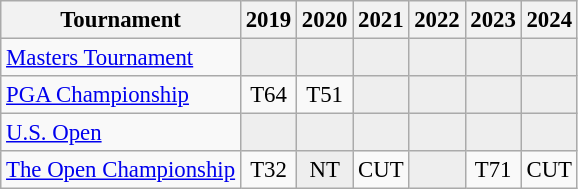<table class="wikitable" style="font-size:95%;text-align:center;">
<tr>
<th>Tournament</th>
<th>2019</th>
<th>2020</th>
<th>2021</th>
<th>2022</th>
<th>2023</th>
<th>2024</th>
</tr>
<tr>
<td align=left><a href='#'>Masters Tournament</a></td>
<td style="background:#eeeeee;"></td>
<td style="background:#eeeeee;"></td>
<td style="background:#eeeeee;"></td>
<td style="background:#eeeeee;"></td>
<td style="background:#eeeeee;"></td>
<td style="background:#eeeeee;"></td>
</tr>
<tr>
<td align=left><a href='#'>PGA Championship</a></td>
<td>T64</td>
<td>T51</td>
<td style="background:#eeeeee;"></td>
<td style="background:#eeeeee;"></td>
<td style="background:#eeeeee;"></td>
<td style="background:#eeeeee;"></td>
</tr>
<tr>
<td align=left><a href='#'>U.S. Open</a></td>
<td style="background:#eeeeee;"></td>
<td style="background:#eeeeee;"></td>
<td style="background:#eeeeee;"></td>
<td style="background:#eeeeee;"></td>
<td style="background:#eeeeee;"></td>
<td style="background:#eeeeee;"></td>
</tr>
<tr>
<td align=left><a href='#'>The Open Championship</a></td>
<td>T32</td>
<td style="background:#eeeeee;">NT</td>
<td>CUT</td>
<td style="background:#eeeeee;"></td>
<td>T71</td>
<td>CUT</td>
</tr>
</table>
